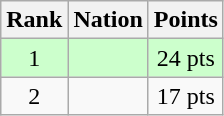<table class="wikitable sortable" style="text-align:center">
<tr>
<th>Rank</th>
<th>Nation</th>
<th>Points</th>
</tr>
<tr style="background-color:#ccffcc">
<td>1</td>
<td align=left></td>
<td>24 pts</td>
</tr>
<tr>
<td>2</td>
<td align=left></td>
<td>17 pts</td>
</tr>
</table>
